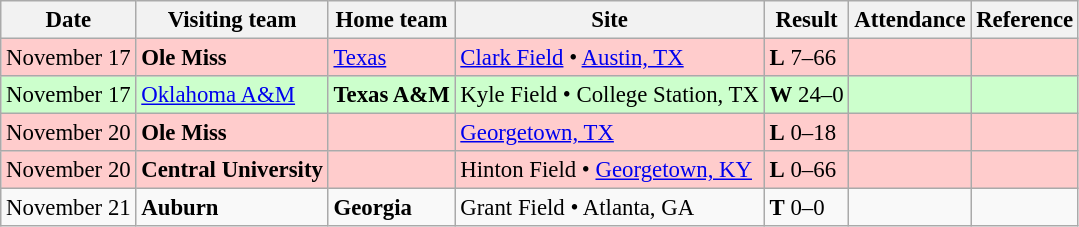<table class="wikitable" style="font-size:95%;">
<tr>
<th>Date</th>
<th>Visiting team</th>
<th>Home team</th>
<th>Site</th>
<th>Result</th>
<th>Attendance</th>
<th class="unsortable">Reference</th>
</tr>
<tr bgcolor=ffcccc>
<td>November 17</td>
<td><strong>Ole Miss</strong></td>
<td><a href='#'>Texas</a></td>
<td><a href='#'>Clark Field</a> • <a href='#'>Austin, TX</a></td>
<td><strong>L</strong> 7–66</td>
<td></td>
<td></td>
</tr>
<tr bgcolor=ccffcc>
<td>November 17</td>
<td><a href='#'>Oklahoma A&M</a></td>
<td><strong>Texas A&M</strong></td>
<td>Kyle Field • College Station, TX</td>
<td><strong>W</strong> 24–0</td>
<td></td>
<td></td>
</tr>
<tr bgcolor=ffcccc>
<td>November 20</td>
<td><strong>Ole Miss</strong></td>
<td></td>
<td><a href='#'>Georgetown, TX</a></td>
<td><strong>L</strong> 0–18</td>
<td></td>
<td></td>
</tr>
<tr bgcolor=ffcccc>
<td>November 20</td>
<td><strong>Central University</strong></td>
<td></td>
<td>Hinton Field • <a href='#'>Georgetown, KY</a></td>
<td><strong>L</strong> 0–66</td>
<td></td>
<td></td>
</tr>
<tr bgcolor=>
<td>November 21</td>
<td><strong>Auburn</strong></td>
<td><strong>Georgia</strong></td>
<td>Grant Field • Atlanta, GA</td>
<td><strong>T</strong> 0–0</td>
<td></td>
<td></td>
</tr>
</table>
